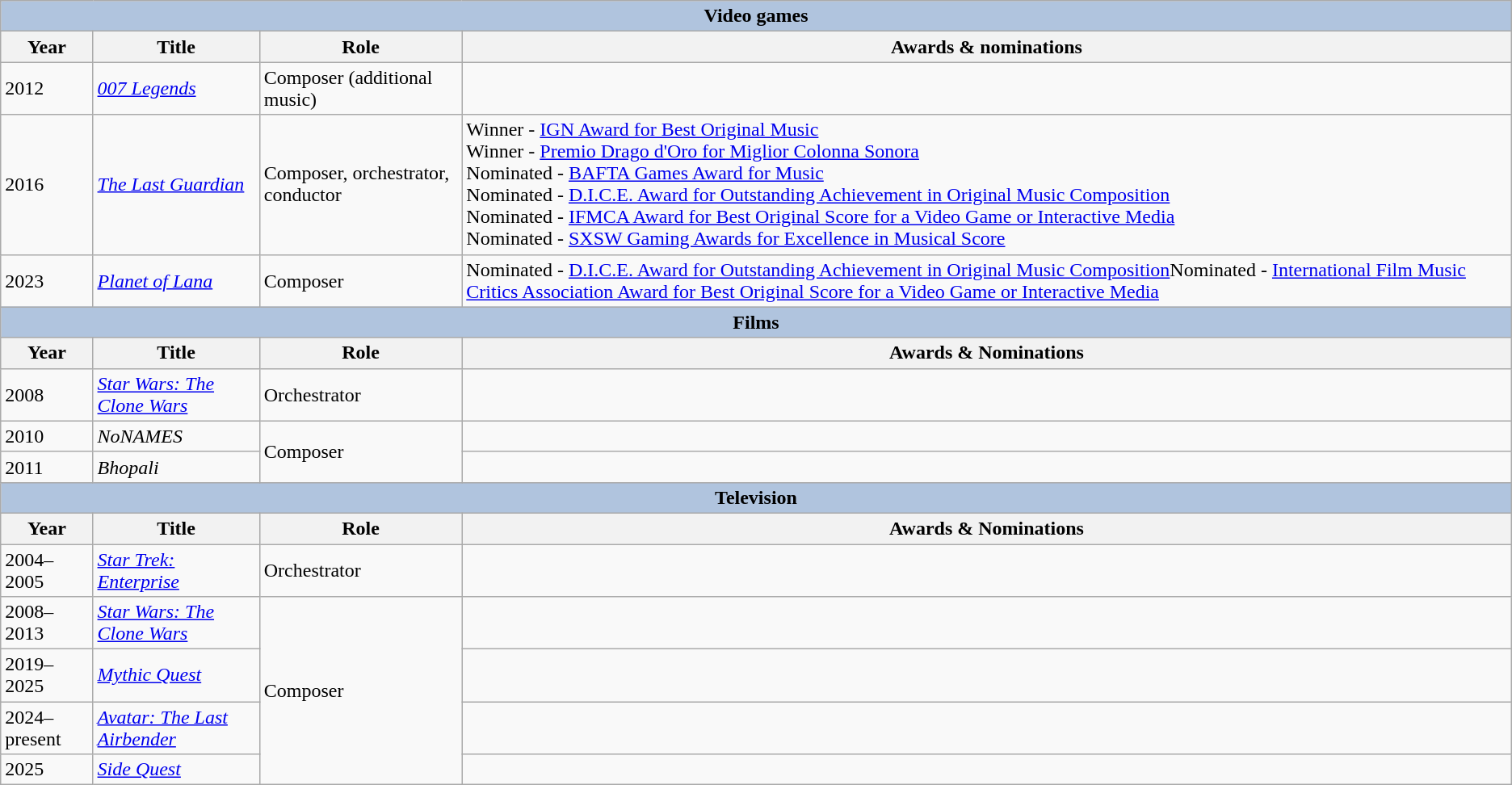<table class="wikitable style="font-size: 90%;">
<tr>
<th colspan="4" style="background: LightSteelBlue;">Video games</th>
</tr>
<tr>
<th>Year</th>
<th>Title</th>
<th>Role</th>
<th>Awards & nominations</th>
</tr>
<tr>
<td rowspan="1">2012</td>
<td><em><a href='#'>007 Legends</a></em></td>
<td>Composer (additional music)</td>
<td></td>
</tr>
<tr>
<td rowspan="1">2016</td>
<td><em><a href='#'>The Last Guardian</a></em></td>
<td>Composer, orchestrator, conductor</td>
<td>Winner - <a href='#'>IGN Award for Best Original Music</a><br>Winner - <a href='#'>Premio Drago d'Oro for Miglior Colonna Sonora</a><br>Nominated - <a href='#'>BAFTA Games Award for Music</a><br>Nominated - <a href='#'>D.I.C.E. Award for Outstanding Achievement in Original Music Composition</a><br>Nominated - <a href='#'>IFMCA Award for Best Original Score for a Video Game or Interactive Media</a><br>Nominated - <a href='#'> SXSW Gaming Awards for Excellence in Musical Score</a></td>
</tr>
<tr>
<td rowspan="1">2023</td>
<td><em><a href='#'>Planet of Lana</a></em></td>
<td>Composer</td>
<td>Nominated - <a href='#'>D.I.C.E. Award for Outstanding Achievement in Original Music Composition</a>Nominated - <a href='#'>International Film Music Critics Association Award for Best Original Score for a Video Game or Interactive Media</a></td>
</tr>
<tr>
<th colspan="4" style="background: LightSteelBlue;">Films</th>
</tr>
<tr>
<th>Year</th>
<th>Title</th>
<th>Role</th>
<th>Awards & Nominations</th>
</tr>
<tr>
<td rowspan="1">2008</td>
<td><em><a href='#'>Star Wars: The Clone Wars</a></em></td>
<td>Orchestrator</td>
<td></td>
</tr>
<tr>
<td rowspan="1">2010</td>
<td><em>NoNAMES</em></td>
<td rowspan="2">Composer</td>
<td></td>
</tr>
<tr>
<td rowspan="1">2011</td>
<td><em>Bhopali</em></td>
<td></td>
</tr>
<tr>
<th colspan="4" style="background: LightSteelBlue;">Television</th>
</tr>
<tr>
<th>Year</th>
<th>Title</th>
<th>Role</th>
<th>Awards & Nominations</th>
</tr>
<tr>
<td rowspan="1">2004–2005</td>
<td><em><a href='#'>Star Trek: Enterprise</a></em></td>
<td>Orchestrator</td>
<td></td>
</tr>
<tr>
<td rowspan="1">2008–2013</td>
<td><em><a href='#'>Star Wars: The Clone Wars</a></em></td>
<td rowspan="4">Composer</td>
<td></td>
</tr>
<tr>
<td rowspan="1">2019–2025</td>
<td><em><a href='#'>Mythic Quest</a></em></td>
<td></td>
</tr>
<tr>
<td rowspan="1">2024–present</td>
<td><em><a href='#'>Avatar: The Last Airbender</a></em></td>
<td></td>
</tr>
<tr>
<td rowspan="1">2025</td>
<td><em><a href='#'>Side Quest</a></em></td>
<td></td>
</tr>
</table>
